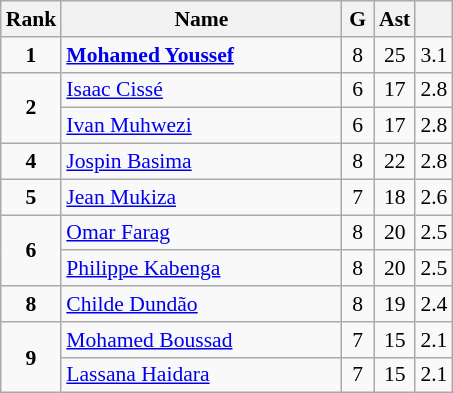<table class="wikitable" style="font-size:90%;">
<tr>
<th width=10px>Rank</th>
<th width=180px>Name</th>
<th width=15px>G</th>
<th width=10px>Ast</th>
<th width=10px></th>
</tr>
<tr align=center>
<td><strong>1</strong></td>
<td align=left> <strong><a href='#'>Mohamed Youssef</a></strong></td>
<td>8</td>
<td>25</td>
<td>3.1</td>
</tr>
<tr align=center>
<td rowspan=2><strong>2</strong></td>
<td align=left> <a href='#'>Isaac Cissé</a></td>
<td>6</td>
<td>17</td>
<td>2.8</td>
</tr>
<tr align=center>
<td align=left> <a href='#'>Ivan Muhwezi</a></td>
<td>6</td>
<td>17</td>
<td>2.8</td>
</tr>
<tr align=center>
<td><strong>4</strong></td>
<td align=left> <a href='#'>Jospin Basima</a></td>
<td>8</td>
<td>22</td>
<td>2.8</td>
</tr>
<tr align=center>
<td><strong>5</strong></td>
<td align=left> <a href='#'>Jean Mukiza</a></td>
<td>7</td>
<td>18</td>
<td>2.6</td>
</tr>
<tr align=center>
<td rowspan=2><strong>6</strong></td>
<td align=left> <a href='#'>Omar Farag</a></td>
<td>8</td>
<td>20</td>
<td>2.5</td>
</tr>
<tr align=center>
<td align=left> <a href='#'>Philippe Kabenga</a></td>
<td>8</td>
<td>20</td>
<td>2.5</td>
</tr>
<tr align=center>
<td><strong>8</strong></td>
<td align=left> <a href='#'>Childe Dundão</a></td>
<td>8</td>
<td>19</td>
<td>2.4</td>
</tr>
<tr align=center>
<td rowspan=2><strong>9</strong></td>
<td align=left> <a href='#'>Mohamed Boussad</a></td>
<td>7</td>
<td>15</td>
<td>2.1</td>
</tr>
<tr align=center>
<td align=left> <a href='#'>Lassana Haidara</a></td>
<td>7</td>
<td>15</td>
<td>2.1</td>
</tr>
</table>
